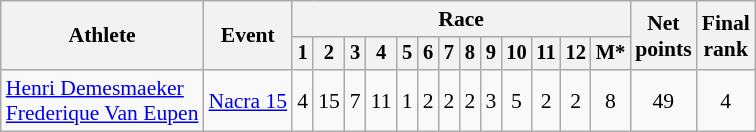<table class="wikitable" style="font-size:90%">
<tr>
<th rowspan=2>Athlete</th>
<th rowspan=2>Event</th>
<th colspan=13>Race</th>
<th rowspan=2>Net<br>points</th>
<th rowspan=2>Final <br>rank</th>
</tr>
<tr style="font-size:95%">
<th>1</th>
<th>2</th>
<th>3</th>
<th>4</th>
<th>5</th>
<th>6</th>
<th>7</th>
<th>8</th>
<th>9</th>
<th>10</th>
<th>11</th>
<th>12</th>
<th>M*</th>
</tr>
<tr align=center>
<td align=left><a href='#'>Henri Demesmaeker</a><br><a href='#'>Frederique Van Eupen</a></td>
<td align=left><a href='#'>Nacra 15</a></td>
<td>4</td>
<td>15</td>
<td>7</td>
<td>11</td>
<td>1</td>
<td>2</td>
<td>2</td>
<td>2</td>
<td>3</td>
<td>5</td>
<td>2</td>
<td>2</td>
<td>8</td>
<td>49</td>
<td>4</td>
</tr>
</table>
